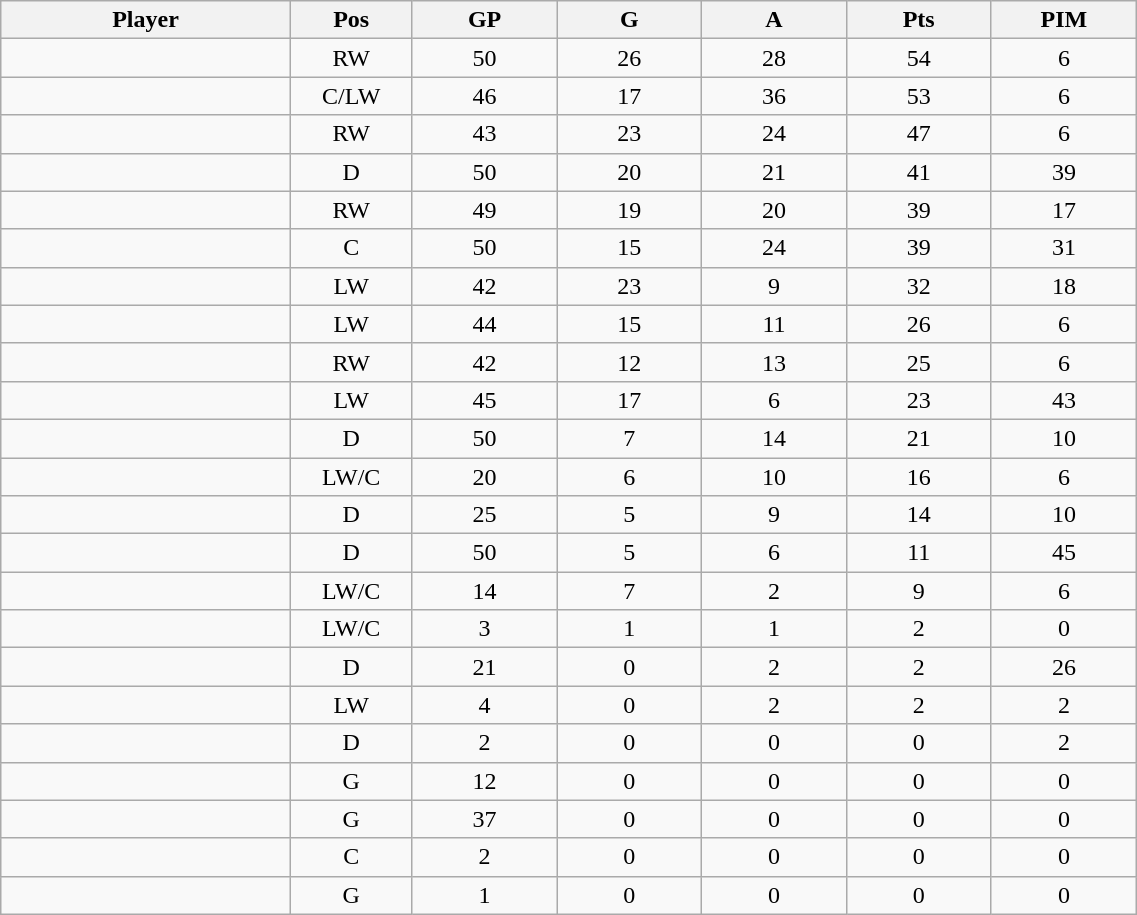<table class="wikitable sortable" width="60%">
<tr ALIGN="center">
<th bgcolor="#DDDDFF" width="10%">Player</th>
<th bgcolor="#DDDDFF" width="3%" title="Position">Pos</th>
<th bgcolor="#DDDDFF" width="5%" title="Games played">GP</th>
<th bgcolor="#DDDDFF" width="5%" title="Goals">G</th>
<th bgcolor="#DDDDFF" width="5%" title="Assists">A</th>
<th bgcolor="#DDDDFF" width="5%" title="Points">Pts</th>
<th bgcolor="#DDDDFF" width="5%" title="Penalties in Minutes">PIM</th>
</tr>
<tr align="center">
<td align="right"></td>
<td>RW</td>
<td>50</td>
<td>26</td>
<td>28</td>
<td>54</td>
<td>6</td>
</tr>
<tr align="center">
<td align="right"></td>
<td>C/LW</td>
<td>46</td>
<td>17</td>
<td>36</td>
<td>53</td>
<td>6</td>
</tr>
<tr align="center">
<td align="right"></td>
<td>RW</td>
<td>43</td>
<td>23</td>
<td>24</td>
<td>47</td>
<td>6</td>
</tr>
<tr align="center">
<td align="right"></td>
<td>D</td>
<td>50</td>
<td>20</td>
<td>21</td>
<td>41</td>
<td>39</td>
</tr>
<tr align="center">
<td align="right"></td>
<td>RW</td>
<td>49</td>
<td>19</td>
<td>20</td>
<td>39</td>
<td>17</td>
</tr>
<tr align="center">
<td align="right"></td>
<td>C</td>
<td>50</td>
<td>15</td>
<td>24</td>
<td>39</td>
<td>31</td>
</tr>
<tr align="center">
<td align="right"></td>
<td>LW</td>
<td>42</td>
<td>23</td>
<td>9</td>
<td>32</td>
<td>18</td>
</tr>
<tr align="center">
<td align="right"></td>
<td>LW</td>
<td>44</td>
<td>15</td>
<td>11</td>
<td>26</td>
<td>6</td>
</tr>
<tr align="center">
<td align="right"></td>
<td>RW</td>
<td>42</td>
<td>12</td>
<td>13</td>
<td>25</td>
<td>6</td>
</tr>
<tr align="center">
<td align="right"></td>
<td>LW</td>
<td>45</td>
<td>17</td>
<td>6</td>
<td>23</td>
<td>43</td>
</tr>
<tr align="center">
<td align="right"></td>
<td>D</td>
<td>50</td>
<td>7</td>
<td>14</td>
<td>21</td>
<td>10</td>
</tr>
<tr align="center">
<td align="right"></td>
<td>LW/C</td>
<td>20</td>
<td>6</td>
<td>10</td>
<td>16</td>
<td>6</td>
</tr>
<tr align="center">
<td align="right"></td>
<td>D</td>
<td>25</td>
<td>5</td>
<td>9</td>
<td>14</td>
<td>10</td>
</tr>
<tr align="center">
<td align="right"></td>
<td>D</td>
<td>50</td>
<td>5</td>
<td>6</td>
<td>11</td>
<td>45</td>
</tr>
<tr align="center">
<td align="right"></td>
<td>LW/C</td>
<td>14</td>
<td>7</td>
<td>2</td>
<td>9</td>
<td>6</td>
</tr>
<tr align="center">
<td align="right"></td>
<td>LW/C</td>
<td>3</td>
<td>1</td>
<td>1</td>
<td>2</td>
<td>0</td>
</tr>
<tr align="center">
<td align="right"></td>
<td>D</td>
<td>21</td>
<td>0</td>
<td>2</td>
<td>2</td>
<td>26</td>
</tr>
<tr align="center">
<td align="right"></td>
<td>LW</td>
<td>4</td>
<td>0</td>
<td>2</td>
<td>2</td>
<td>2</td>
</tr>
<tr align="center">
<td align="right"></td>
<td>D</td>
<td>2</td>
<td>0</td>
<td>0</td>
<td>0</td>
<td>2</td>
</tr>
<tr align="center">
<td align="right"></td>
<td>G</td>
<td>12</td>
<td>0</td>
<td>0</td>
<td>0</td>
<td>0</td>
</tr>
<tr align="center">
<td align="right"></td>
<td>G</td>
<td>37</td>
<td>0</td>
<td>0</td>
<td>0</td>
<td>0</td>
</tr>
<tr align="center">
<td align="right"></td>
<td>C</td>
<td>2</td>
<td>0</td>
<td>0</td>
<td>0</td>
<td>0</td>
</tr>
<tr align="center">
<td align="right"></td>
<td>G</td>
<td>1</td>
<td>0</td>
<td>0</td>
<td>0</td>
<td>0</td>
</tr>
</table>
